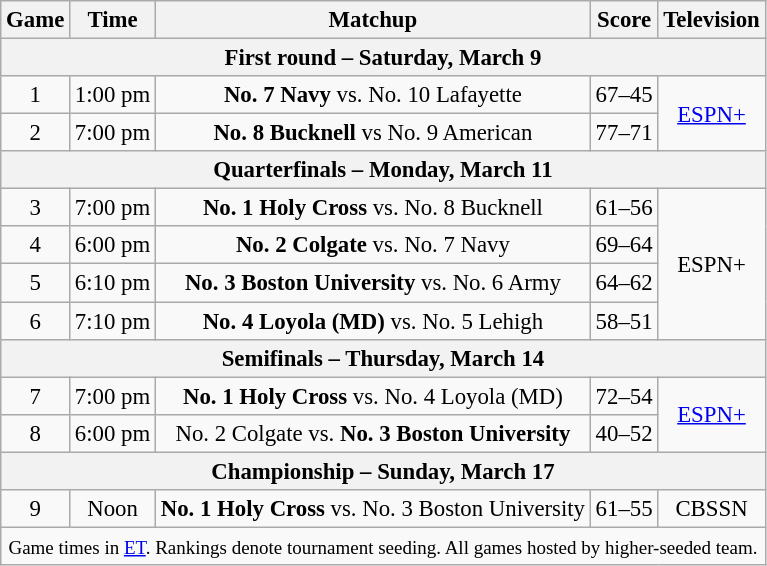<table class="wikitable" style="font-size: 95%;text-align:center">
<tr>
<th>Game</th>
<th>Time</th>
<th>Matchup</th>
<th>Score</th>
<th>Television</th>
</tr>
<tr>
<th colspan="5">First round – Saturday, March 9</th>
</tr>
<tr>
<td>1</td>
<td>1:00 pm</td>
<td align="center"><strong>No. 7 Navy</strong> vs. No. 10 Lafayette</td>
<td>67–45</td>
<td rowspan="2"><a href='#'>ESPN+</a></td>
</tr>
<tr>
<td>2</td>
<td>7:00 pm</td>
<td align="center"><strong>No. 8 Bucknell</strong> vs No. 9 American</td>
<td>77–71</td>
</tr>
<tr>
<th colspan="5">Quarterfinals – Monday, March 11</th>
</tr>
<tr>
<td>3</td>
<td>7:00 pm</td>
<td align="center"><strong>No. 1 Holy Cross</strong> vs. No. 8 Bucknell</td>
<td>61–56</td>
<td rowspan="4">ESPN+</td>
</tr>
<tr>
<td>4</td>
<td>6:00 pm</td>
<td align="center"><strong>No. 2 Colgate</strong> vs. No. 7 Navy</td>
<td>69–64</td>
</tr>
<tr>
<td>5</td>
<td>6:10 pm</td>
<td align="center"><strong>No. 3 Boston University</strong> vs. No. 6 Army</td>
<td>64–62</td>
</tr>
<tr>
<td>6</td>
<td>7:10 pm</td>
<td align="center"><strong>No. 4 Loyola (MD)</strong> vs. No. 5 Lehigh</td>
<td>58–51</td>
</tr>
<tr>
<th colspan="5">Semifinals – Thursday, March 14</th>
</tr>
<tr>
<td>7</td>
<td>7:00 pm</td>
<td align="center"><strong>No. 1 Holy Cross</strong> vs. No. 4 Loyola (MD)</td>
<td>72–54</td>
<td rowspan="2"><a href='#'>ESPN+</a></td>
</tr>
<tr>
<td>8</td>
<td>6:00 pm</td>
<td align="center">No. 2 Colgate vs. <strong>No. 3 Boston University</strong></td>
<td>40–52</td>
</tr>
<tr>
<th colspan="5">Championship – Sunday, March 17</th>
</tr>
<tr>
<td>9</td>
<td>Noon</td>
<td align="center"><strong>No. 1 Holy Cross</strong> vs. No. 3 Boston University</td>
<td>61–55</td>
<td>CBSSN</td>
</tr>
<tr>
<td colspan="6"><small>Game times in <a href='#'>ET</a>. Rankings denote tournament seeding. All games hosted by higher-seeded team.</small></td>
</tr>
</table>
